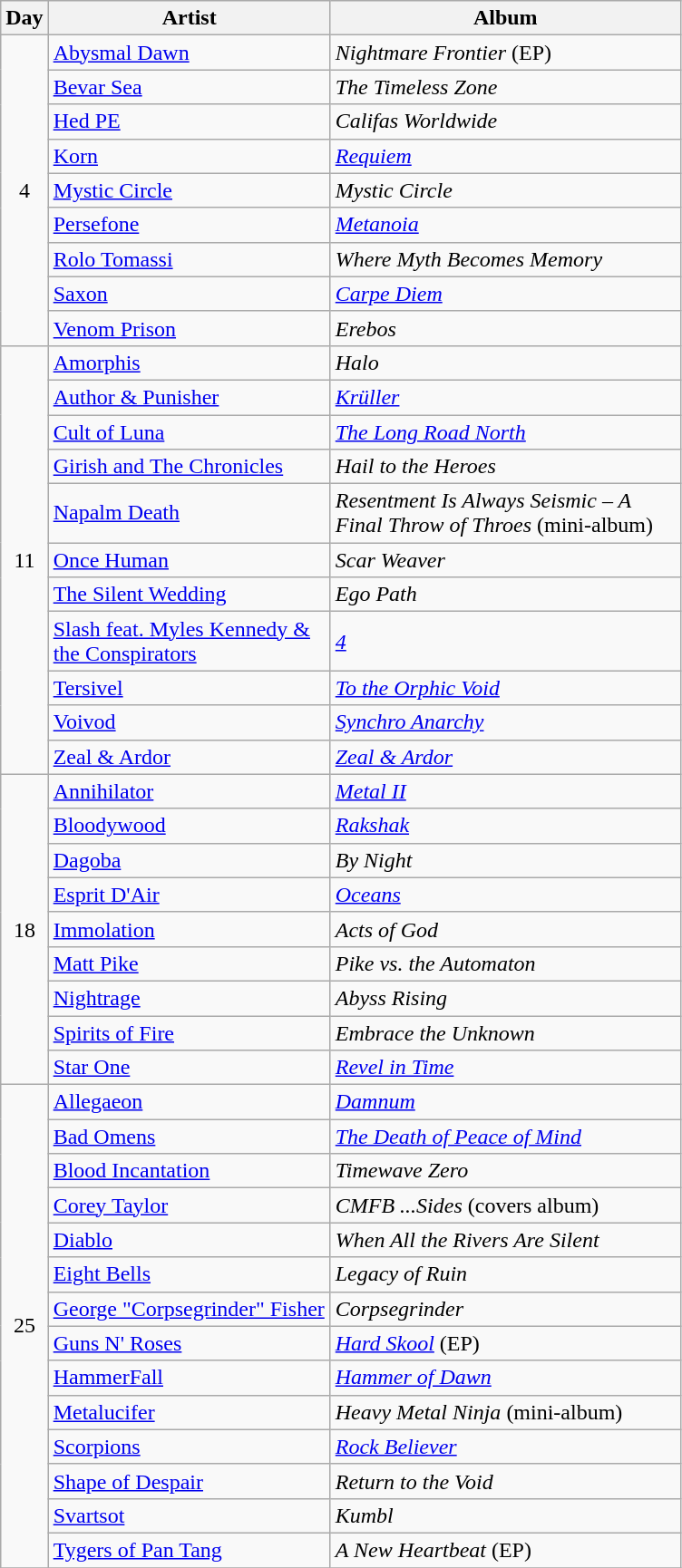<table class="wikitable" id="table_February">
<tr>
<th style="width:20px;">Day</th>
<th style="width:200px;">Artist</th>
<th style="width:250px;">Album</th>
</tr>
<tr>
<td style="text-align:center;" rowspan="9">4</td>
<td><a href='#'>Abysmal Dawn</a></td>
<td><em>Nightmare Frontier</em> (EP)</td>
</tr>
<tr>
<td><a href='#'>Bevar Sea</a></td>
<td><em>The Timeless Zone</em></td>
</tr>
<tr>
<td><a href='#'>Hed PE</a></td>
<td><em>Califas Worldwide</em></td>
</tr>
<tr>
<td><a href='#'>Korn</a></td>
<td><em><a href='#'>Requiem</a></em></td>
</tr>
<tr>
<td><a href='#'>Mystic Circle</a></td>
<td><em>Mystic Circle</em></td>
</tr>
<tr>
<td><a href='#'>Persefone</a></td>
<td><em><a href='#'>Metanoia</a></em></td>
</tr>
<tr>
<td><a href='#'>Rolo Tomassi</a></td>
<td><em>Where Myth Becomes Memory</em></td>
</tr>
<tr>
<td><a href='#'>Saxon</a></td>
<td><em><a href='#'>Carpe Diem</a></em></td>
</tr>
<tr>
<td><a href='#'>Venom Prison</a></td>
<td><em>Erebos</em></td>
</tr>
<tr>
<td style="text-align:center;" rowspan="11">11</td>
<td><a href='#'>Amorphis</a></td>
<td><em>Halo</em></td>
</tr>
<tr>
<td><a href='#'>Author & Punisher</a></td>
<td><em><a href='#'>Krüller</a></em></td>
</tr>
<tr>
<td><a href='#'>Cult of Luna</a></td>
<td><em><a href='#'>The Long Road North</a></em></td>
</tr>
<tr>
<td><a href='#'>Girish and The Chronicles</a></td>
<td><em>Hail to the Heroes</em></td>
</tr>
<tr>
<td><a href='#'>Napalm Death</a></td>
<td><em>Resentment Is Always Seismic – A Final Throw of Throes</em> (mini-album)</td>
</tr>
<tr>
<td><a href='#'>Once Human</a></td>
<td><em>Scar Weaver</em></td>
</tr>
<tr>
<td><a href='#'>The Silent Wedding</a></td>
<td><em>Ego Path</em></td>
</tr>
<tr>
<td><a href='#'>Slash feat. Myles Kennedy & the Conspirators</a></td>
<td><em><a href='#'>4</a></em></td>
</tr>
<tr>
<td><a href='#'>Tersivel</a></td>
<td><em><a href='#'>To the Orphic Void</a></em></td>
</tr>
<tr>
<td><a href='#'>Voivod</a></td>
<td><em><a href='#'>Synchro Anarchy</a></em></td>
</tr>
<tr>
<td><a href='#'>Zeal & Ardor</a></td>
<td><em><a href='#'>Zeal & Ardor</a></em></td>
</tr>
<tr>
<td style="text-align:center;" rowspan="9">18</td>
<td><a href='#'>Annihilator</a></td>
<td><em><a href='#'>Metal II</a></em></td>
</tr>
<tr>
<td><a href='#'>Bloodywood</a></td>
<td><em><a href='#'>Rakshak</a></em></td>
</tr>
<tr>
<td><a href='#'>Dagoba</a></td>
<td><em>By Night</em></td>
</tr>
<tr>
<td><a href='#'>Esprit D'Air</a></td>
<td><em><a href='#'>Oceans</a></em></td>
</tr>
<tr>
<td><a href='#'>Immolation</a></td>
<td><em>Acts of God</em></td>
</tr>
<tr>
<td><a href='#'>Matt Pike</a></td>
<td><em>Pike vs. the Automaton</em></td>
</tr>
<tr>
<td><a href='#'>Nightrage</a></td>
<td><em>Abyss Rising</em></td>
</tr>
<tr>
<td><a href='#'>Spirits of Fire</a></td>
<td><em>Embrace the Unknown</em></td>
</tr>
<tr>
<td><a href='#'>Star One</a></td>
<td><em><a href='#'>Revel in Time</a></em></td>
</tr>
<tr>
<td style="text-align:center;" rowspan="14">25</td>
<td><a href='#'>Allegaeon</a></td>
<td><em><a href='#'>Damnum</a></em></td>
</tr>
<tr>
<td><a href='#'>Bad Omens</a></td>
<td><em><a href='#'>The Death of Peace of Mind</a></em></td>
</tr>
<tr>
<td><a href='#'>Blood Incantation</a></td>
<td><em>Timewave Zero</em></td>
</tr>
<tr>
<td><a href='#'>Corey Taylor</a></td>
<td><em>CMFB ...Sides</em> (covers album)</td>
</tr>
<tr>
<td><a href='#'>Diablo</a></td>
<td><em>When All the Rivers Are Silent</em></td>
</tr>
<tr>
<td><a href='#'>Eight Bells</a></td>
<td><em>Legacy of Ruin</em></td>
</tr>
<tr>
<td><a href='#'>George "Corpsegrinder" Fisher</a></td>
<td><em>Corpsegrinder</em></td>
</tr>
<tr>
<td><a href='#'>Guns N' Roses</a></td>
<td><em><a href='#'>Hard Skool</a></em> (EP)</td>
</tr>
<tr>
<td><a href='#'>HammerFall</a></td>
<td><em><a href='#'>Hammer of Dawn</a></em></td>
</tr>
<tr>
<td><a href='#'>Metalucifer</a></td>
<td><em>Heavy Metal Ninja</em> (mini-album)</td>
</tr>
<tr>
<td><a href='#'>Scorpions</a></td>
<td><em><a href='#'>Rock Believer</a></em></td>
</tr>
<tr>
<td><a href='#'>Shape of Despair</a></td>
<td><em>Return to the Void</em></td>
</tr>
<tr>
<td><a href='#'>Svartsot</a></td>
<td><em>Kumbl</em></td>
</tr>
<tr>
<td><a href='#'>Tygers of Pan Tang</a></td>
<td><em>A New Heartbeat</em> (EP)</td>
</tr>
<tr>
</tr>
</table>
